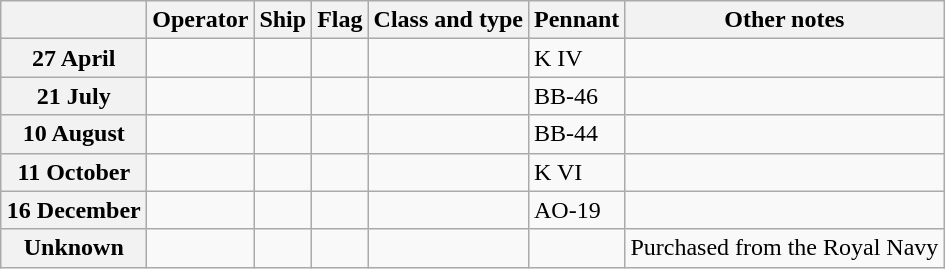<table class="wikitable">
<tr>
<th width="90"></th>
<th>Operator</th>
<th>Ship</th>
<th>Flag</th>
<th>Class and type</th>
<th>Pennant</th>
<th>Other notes</th>
</tr>
<tr ---->
<th>27 April</th>
<td></td>
<td><strong></strong></td>
<td></td>
<td></td>
<td>K IV</td>
<td></td>
</tr>
<tr>
<th>21 July</th>
<td></td>
<td><strong></strong></td>
<td></td>
<td></td>
<td>BB-46</td>
<td></td>
</tr>
<tr>
<th>10 August</th>
<td></td>
<td><strong></strong></td>
<td></td>
<td></td>
<td>BB-44</td>
<td></td>
</tr>
<tr ---->
<th>11 October</th>
<td></td>
<td><strong></strong></td>
<td></td>
<td></td>
<td>K VI</td>
<td></td>
</tr>
<tr ---->
<th>16 December</th>
<td></td>
<td><strong></strong></td>
<td></td>
<td></td>
<td>AO-19</td>
<td></td>
</tr>
<tr ---->
<th>Unknown</th>
<td></td>
<td><strong></strong></td>
<td></td>
<td></td>
<td></td>
<td>Purchased from the Royal Navy</td>
</tr>
</table>
